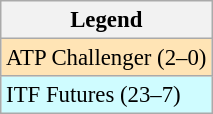<table class=wikitable style=font-size:95%>
<tr>
<th>Legend</th>
</tr>
<tr bgcolor=moccasin>
<td>ATP Challenger (2–0)</td>
</tr>
<tr bgcolor=cffcff>
<td>ITF Futures (23–7)</td>
</tr>
</table>
